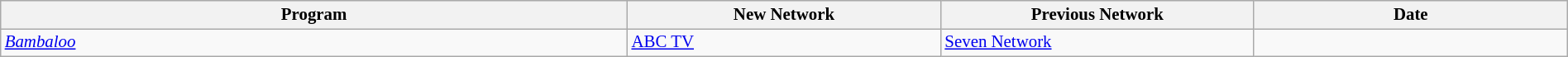<table class="wikitable sortable" width="100%" style="font-size:87%;">
<tr bgcolor="#efefef">
<th width=40%>Program</th>
<th width=20%>New Network</th>
<th width=20%>Previous Network</th>
<th width=20%>Date</th>
</tr>
<tr>
<td><em><a href='#'>Bambaloo</a></em></td>
<td><a href='#'>ABC TV</a></td>
<td><a href='#'>Seven Network</a></td>
<td></td>
</tr>
</table>
